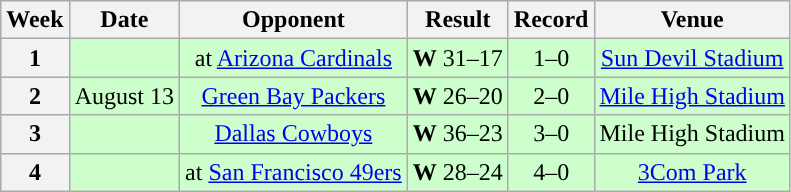<table class="wikitable" style="text-align:center">
<tr>
<th>Week</th>
<th>Date</th>
<th>Opponent</th>
<th>Result</th>
<th>Record</th>
<th>Venue</th>
</tr>
<tr style="background:#cfc">
<th>1</th>
<td></td>
<td>at <a href='#'>Arizona Cardinals</a></td>
<td><strong>W</strong> 31–17</td>
<td>1–0</td>
<td><a href='#'>Sun Devil Stadium</a></td>
</tr>
<tr style="background:#cfc">
<th>2</th>
<td>August 13</td>
<td><a href='#'>Green Bay Packers</a></td>
<td><strong>W</strong> 26–20</td>
<td>2–0</td>
<td><a href='#'>Mile High Stadium</a></td>
</tr>
<tr style="background:#cfc">
<th>3</th>
<td></td>
<td><a href='#'>Dallas Cowboys</a></td>
<td><strong>W</strong> 36–23</td>
<td>3–0</td>
<td>Mile High Stadium</td>
</tr>
<tr style="background:#cfc">
<th>4</th>
<td></td>
<td>at <a href='#'>San Francisco 49ers</a></td>
<td><strong>W</strong> 28–24</td>
<td>4–0</td>
<td><a href='#'>3Com Park</a></td>
</tr>
</table>
